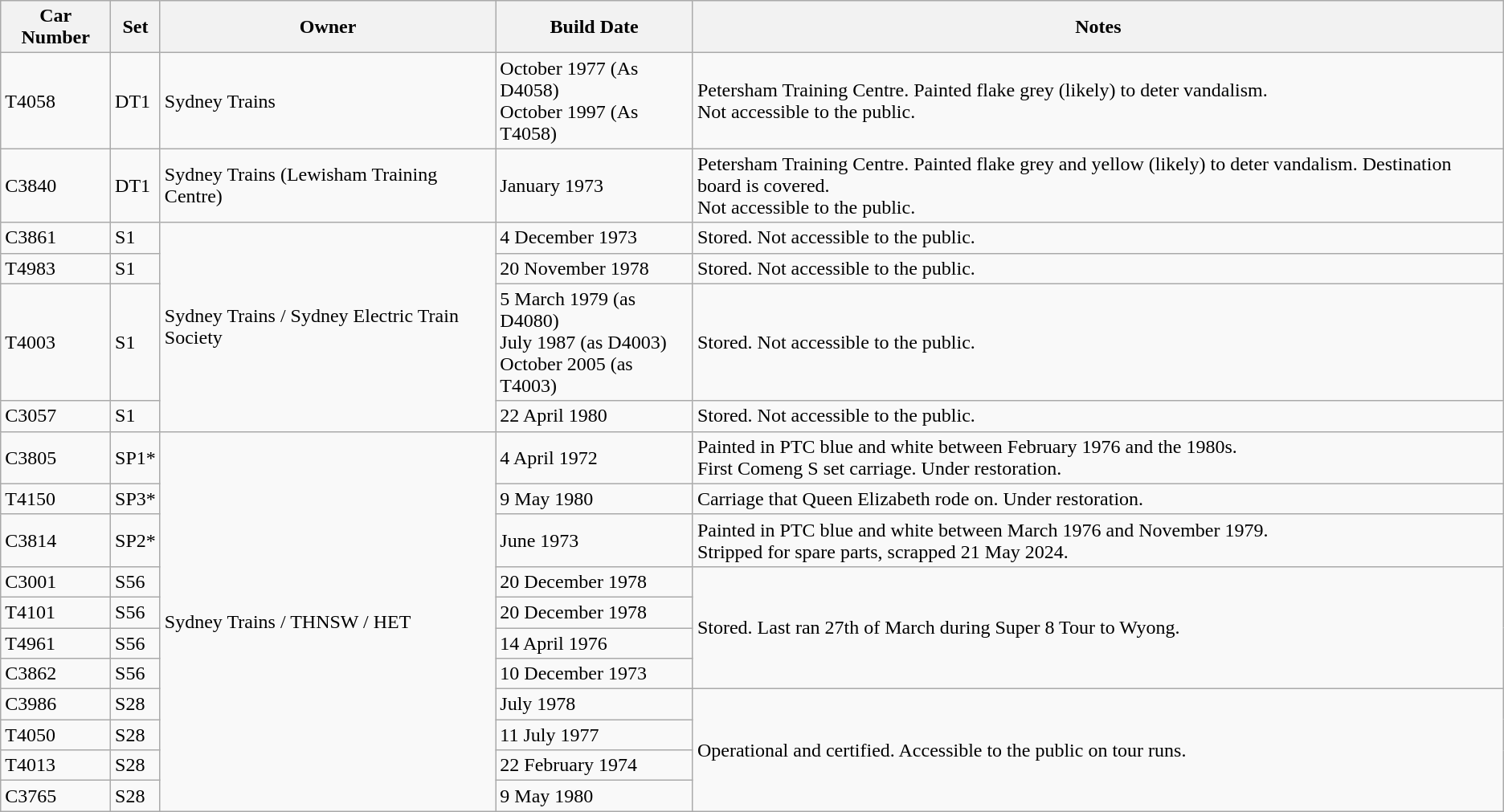<table class="wikitable">
<tr>
<th>Car Number</th>
<th>Set</th>
<th>Owner</th>
<th>Build Date</th>
<th>Notes</th>
</tr>
<tr>
<td>T4058</td>
<td>DT1</td>
<td>Sydney Trains</td>
<td>October 1977 (As D4058)<br>October 1997
(As T4058)</td>
<td>Petersham Training Centre. Painted flake grey (likely) to deter vandalism.<br>Not accessible to the public.</td>
</tr>
<tr>
<td>C3840</td>
<td>DT1</td>
<td>Sydney Trains (Lewisham Training Centre)</td>
<td>January 1973</td>
<td>Petersham Training Centre. Painted flake grey and yellow (likely) to deter vandalism. Destination board is covered.<br>Not accessible to the public.</td>
</tr>
<tr>
<td>C3861</td>
<td>S1</td>
<td rowspan="4">Sydney Trains / Sydney Electric Train Society</td>
<td>4 December 1973</td>
<td>Stored. Not accessible to the public.</td>
</tr>
<tr>
<td>T4983</td>
<td>S1</td>
<td>20 November 1978</td>
<td>Stored. Not accessible to the public.</td>
</tr>
<tr>
<td>T4003</td>
<td>S1</td>
<td>5 March 1979 (as D4080)<br>July 1987 (as D4003)<br>October 2005 (as T4003)</td>
<td>Stored. Not accessible to the public.</td>
</tr>
<tr>
<td>C3057</td>
<td>S1</td>
<td>22 April 1980</td>
<td>Stored. Not accessible to the public.</td>
</tr>
<tr>
<td>C3805</td>
<td>SP1*</td>
<td rowspan="11">Sydney Trains / THNSW / HET</td>
<td>4 April 1972</td>
<td>Painted in PTC blue and white between February 1976 and the 1980s.<br>First Comeng S set carriage. Under restoration.</td>
</tr>
<tr>
<td>T4150</td>
<td>SP3*</td>
<td>9 May 1980</td>
<td>Carriage that Queen Elizabeth rode on. Under restoration.</td>
</tr>
<tr>
<td>C3814</td>
<td>SP2*</td>
<td>June 1973</td>
<td>Painted in PTC blue and white between March 1976 and November 1979.<br>Stripped for spare parts, scrapped 21 May 2024.</td>
</tr>
<tr>
<td>C3001</td>
<td>S56</td>
<td>20 December 1978</td>
<td rowspan="4">Stored. Last ran 27th of March  during Super 8 Tour to Wyong.</td>
</tr>
<tr>
<td>T4101</td>
<td>S56</td>
<td>20 December 1978</td>
</tr>
<tr>
<td>T4961</td>
<td>S56</td>
<td>14 April 1976</td>
</tr>
<tr>
<td>C3862</td>
<td>S56</td>
<td>10 December 1973</td>
</tr>
<tr>
<td>C3986</td>
<td>S28</td>
<td>July 1978</td>
<td rowspan="4">Operational and certified. Accessible to the public on tour runs.</td>
</tr>
<tr>
<td>T4050</td>
<td>S28</td>
<td>11 July 1977</td>
</tr>
<tr>
<td>T4013</td>
<td>S28</td>
<td>22 February 1974</td>
</tr>
<tr>
<td>C3765</td>
<td>S28</td>
<td>9 May 1980</td>
</tr>
</table>
